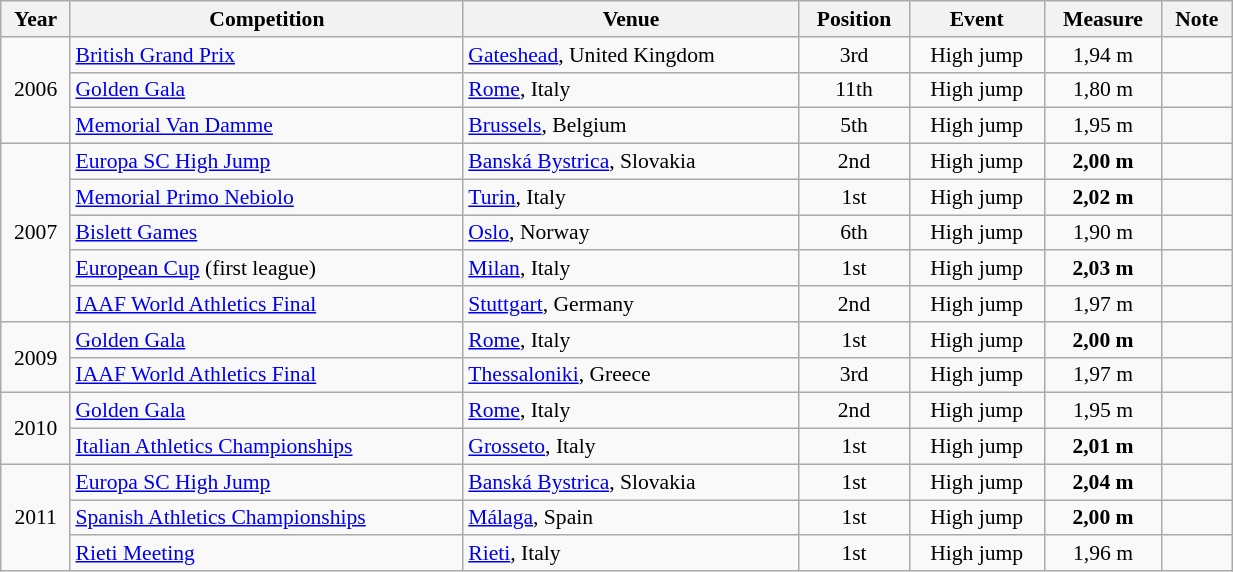<table class="wikitable sortable"  style="width:65%; font-size:90%; text-align:center;">
<tr>
<th>Year</th>
<th>Competition</th>
<th>Venue</th>
<th>Position</th>
<th>Event</th>
<th>Measure</th>
<th>Note</th>
</tr>
<tr>
<td rowspan=3>2006</td>
<td align=left><a href='#'>British Grand Prix</a></td>
<td align=left><a href='#'>Gateshead</a>, United Kingdom</td>
<td>3rd</td>
<td>High jump</td>
<td>1,94 m</td>
<td></td>
</tr>
<tr>
<td align=left><a href='#'>Golden Gala</a></td>
<td align=left><a href='#'>Rome</a>, Italy</td>
<td>11th</td>
<td>High jump</td>
<td>1,80 m</td>
<td></td>
</tr>
<tr>
<td align=left><a href='#'>Memorial Van Damme</a></td>
<td align=left><a href='#'>Brussels</a>, Belgium</td>
<td>5th</td>
<td>High jump</td>
<td>1,95 m</td>
<td></td>
</tr>
<tr>
<td rowspan=5>2007</td>
<td align=left><a href='#'>Europa SC High Jump</a></td>
<td align=left><a href='#'>Banská Bystrica</a>, Slovakia</td>
<td>2nd</td>
<td>High jump</td>
<td><strong>2,00 m</strong></td>
<td></td>
</tr>
<tr>
<td align=left><a href='#'>Memorial Primo Nebiolo</a></td>
<td align=left><a href='#'>Turin</a>, Italy</td>
<td>1st</td>
<td>High jump</td>
<td><strong>2,02 m</strong></td>
<td></td>
</tr>
<tr>
<td align=left><a href='#'>Bislett Games</a></td>
<td align=left><a href='#'>Oslo</a>, Norway</td>
<td>6th</td>
<td>High jump</td>
<td>1,90 m</td>
<td></td>
</tr>
<tr>
<td align=left><a href='#'>European Cup</a> (first league)</td>
<td align=left><a href='#'>Milan</a>, Italy</td>
<td>1st</td>
<td>High jump</td>
<td><strong>2,03 m</strong></td>
<td></td>
</tr>
<tr>
<td align=left><a href='#'>IAAF World Athletics Final</a></td>
<td align=left><a href='#'>Stuttgart</a>, Germany</td>
<td>2nd</td>
<td>High jump</td>
<td>1,97 m</td>
<td></td>
</tr>
<tr>
<td rowspan=2>2009</td>
<td align=left><a href='#'>Golden Gala</a></td>
<td align=left><a href='#'>Rome</a>, Italy</td>
<td>1st</td>
<td>High jump</td>
<td><strong>2,00 m</strong></td>
<td></td>
</tr>
<tr>
<td align=left><a href='#'>IAAF World Athletics Final</a></td>
<td align=left><a href='#'>Thessaloniki</a>, Greece</td>
<td>3rd</td>
<td>High jump</td>
<td>1,97 m</td>
<td></td>
</tr>
<tr>
<td rowspan=2>2010</td>
<td align=left><a href='#'>Golden Gala</a></td>
<td align=left><a href='#'>Rome</a>, Italy</td>
<td>2nd</td>
<td>High jump</td>
<td>1,95 m</td>
<td></td>
</tr>
<tr>
<td align=left><a href='#'>Italian Athletics Championships</a></td>
<td align=left><a href='#'>Grosseto</a>, Italy</td>
<td>1st</td>
<td>High jump</td>
<td><strong>2,01 m</strong></td>
<td></td>
</tr>
<tr>
<td rowspan=3>2011</td>
<td align=left><a href='#'>Europa SC High Jump</a></td>
<td align=left><a href='#'>Banská Bystrica</a>, Slovakia</td>
<td>1st</td>
<td>High jump</td>
<td><strong>2,04 m</strong></td>
<td> </td>
</tr>
<tr>
<td align=left><a href='#'>Spanish Athletics Championships</a></td>
<td align=left><a href='#'>Málaga</a>, Spain</td>
<td>1st</td>
<td>High jump</td>
<td><strong>2,00 m</strong></td>
<td></td>
</tr>
<tr>
<td align=left><a href='#'>Rieti Meeting</a></td>
<td align=left><a href='#'>Rieti</a>, Italy</td>
<td>1st</td>
<td>High jump</td>
<td>1,96 m</td>
<td></td>
</tr>
</table>
